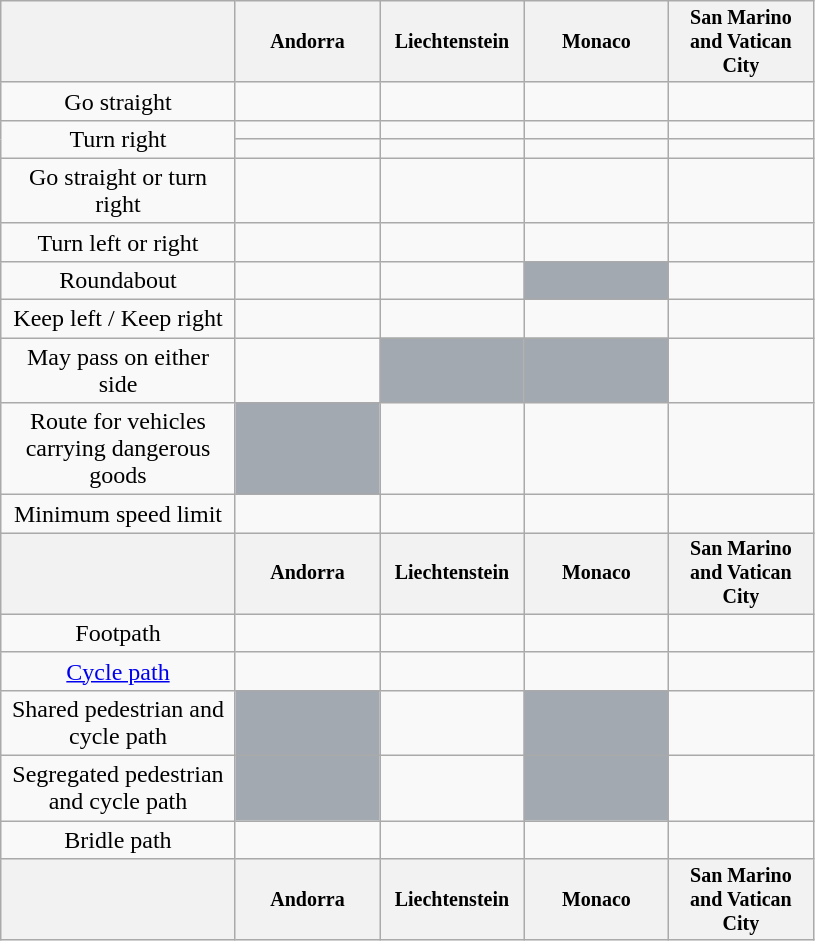<table class="wikitable" style="text-align:center;">
<tr style="font-size:smaller;">
<th width="150"></th>
<th style="width: 90px;">Andorra</th>
<th style="width: 90px;">Liechtenstein</th>
<th style="width: 90px;">Monaco</th>
<th style="width: 90px;">San Marino and Vatican City</th>
</tr>
<tr>
<td>Go straight</td>
<td></td>
<td></td>
<td></td>
<td></td>
</tr>
<tr>
<td rowspan="2" scope="col">Turn right</td>
<td></td>
<td></td>
<td></td>
<td></td>
</tr>
<tr>
<td></td>
<td></td>
<td></td>
<td></td>
</tr>
<tr>
<td>Go straight or turn right</td>
<td></td>
<td></td>
<td></td>
<td></td>
</tr>
<tr>
<td>Turn left or right</td>
<td></td>
<td></td>
<td></td>
<td></td>
</tr>
<tr>
<td>Roundabout</td>
<td></td>
<td></td>
<td style="background: #a2a9b1;"></td>
<td></td>
</tr>
<tr>
<td>Keep left / Keep right</td>
<td></td>
<td></td>
<td></td>
<td></td>
</tr>
<tr>
<td>May pass on either side</td>
<td></td>
<td style="background: #a2a9b1;"></td>
<td style="background: #a2a9b1;"></td>
<td></td>
</tr>
<tr>
<td>Route for vehicles carrying dangerous goods</td>
<td style="background: #a2a9b1;"></td>
<td></td>
<td></td>
<td></td>
</tr>
<tr>
<td>Minimum speed limit</td>
<td></td>
<td></td>
<td></td>
<td></td>
</tr>
<tr style="font-size:smaller;">
<th width="150"></th>
<th>Andorra</th>
<th>Liechtenstein</th>
<th>Monaco</th>
<th>San Marino and Vatican City</th>
</tr>
<tr>
<td>Footpath</td>
<td></td>
<td></td>
<td></td>
<td></td>
</tr>
<tr>
<td><a href='#'>Cycle path</a></td>
<td></td>
<td><br></td>
<td></td>
<td></td>
</tr>
<tr>
<td>Shared pedestrian and cycle path</td>
<td style="background: #a2a9b1;"></td>
<td><br></td>
<td style="background: #a2a9b1;"></td>
<td></td>
</tr>
<tr>
<td>Segregated pedestrian and cycle path</td>
<td style="background: #a2a9b1;"></td>
<td><br></td>
<td style="background: #a2a9b1;"></td>
<td></td>
</tr>
<tr>
<td>Bridle path</td>
<td></td>
<td></td>
<td></td>
<td></td>
</tr>
<tr style="font-size:smaller;">
<th width="150"></th>
<th>Andorra</th>
<th>Liechtenstein</th>
<th>Monaco</th>
<th>San Marino and Vatican City</th>
</tr>
</table>
